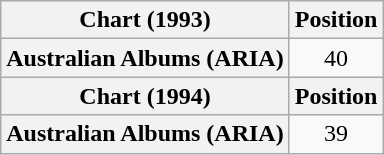<table class="wikitable sortable plainrowheaders">
<tr>
<th scope="col">Chart (1993)</th>
<th scope="col">Position</th>
</tr>
<tr>
<th scope="row">Australian Albums (ARIA)</th>
<td style="text-align:center;">40</td>
</tr>
<tr>
<th>Chart (1994)</th>
<th>Position</th>
</tr>
<tr>
<th scope="row">Australian Albums (ARIA)</th>
<td style="text-align:center;">39</td>
</tr>
</table>
